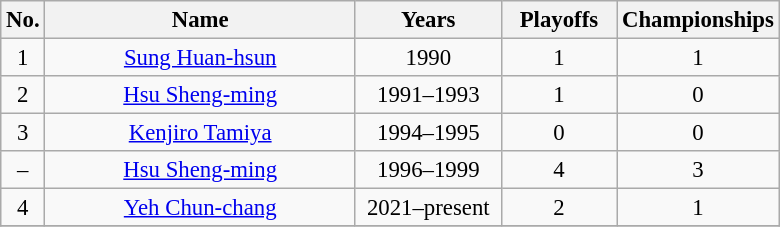<table class=wikitable style="text-align:center; font-size:95%">
<tr>
<th width="10">No.</th>
<th width="200">Name</th>
<th width="90">Years</th>
<th width="70">Playoffs</th>
<th width="70">Championships</th>
</tr>
<tr>
<td>1</td>
<td><a href='#'>Sung Huan-hsun</a></td>
<td>1990</td>
<td>1</td>
<td>1</td>
</tr>
<tr>
<td>2</td>
<td><a href='#'>Hsu Sheng-ming</a></td>
<td>1991–1993</td>
<td>1</td>
<td>0</td>
</tr>
<tr>
<td>3</td>
<td><a href='#'>Kenjiro Tamiya</a></td>
<td>1994–1995</td>
<td>0</td>
<td>0</td>
</tr>
<tr>
<td>–</td>
<td><a href='#'>Hsu Sheng-ming</a></td>
<td>1996–1999</td>
<td>4</td>
<td>3</td>
</tr>
<tr>
<td>4</td>
<td><a href='#'>Yeh Chun-chang</a></td>
<td>2021–present</td>
<td>2</td>
<td>1</td>
</tr>
<tr>
</tr>
</table>
